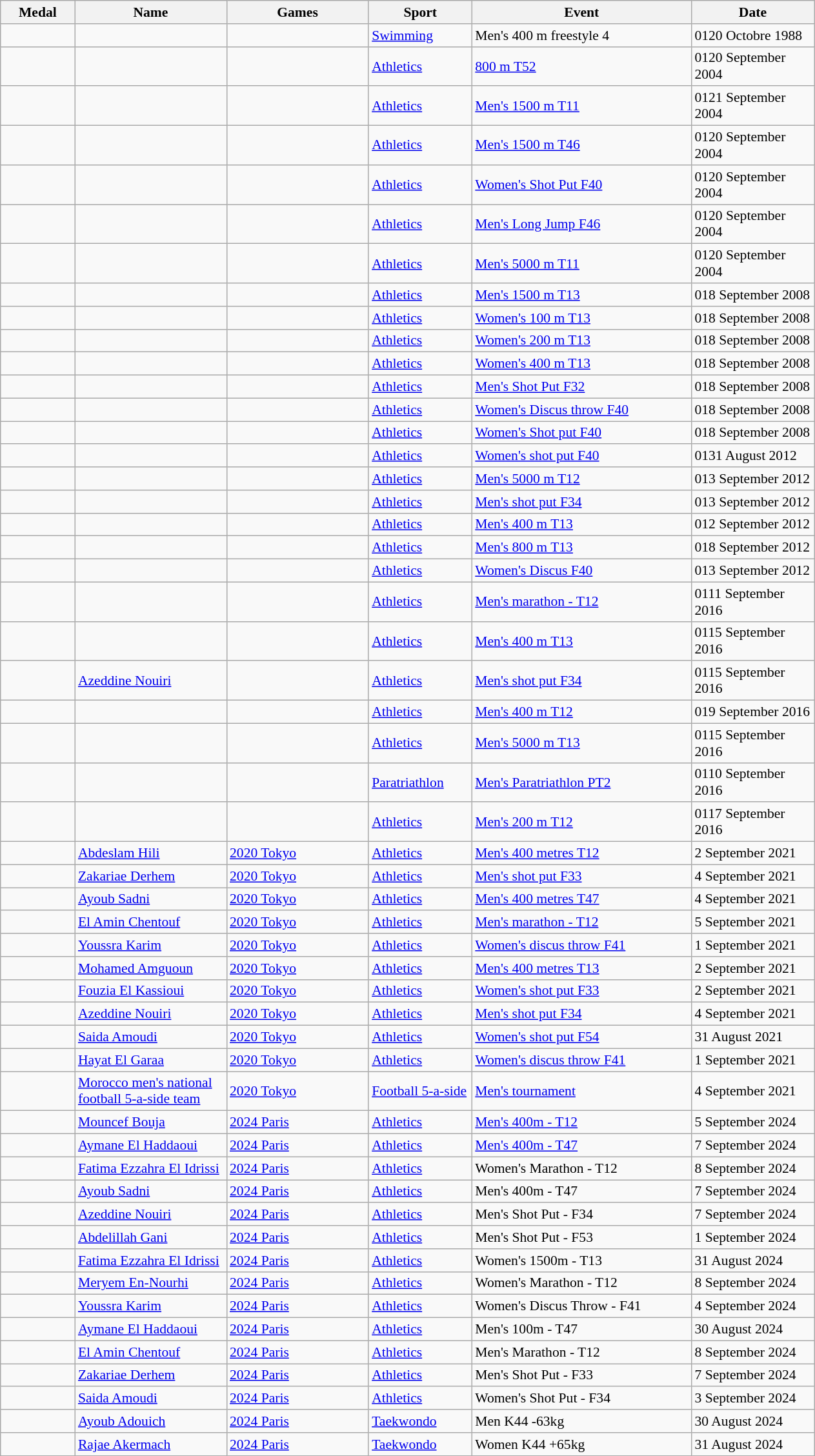<table class="wikitable sortable" style="font-size:90%">
<tr>
<th width="70">Medal</th>
<th width="150">Name</th>
<th width="140">Games</th>
<th width="100">Sport</th>
<th width="220">Event</th>
<th width="120">Date</th>
</tr>
<tr>
<td></td>
<td></td>
<td></td>
<td><a href='#'>Swimming</a></td>
<td>Men's 400 m freestyle 4</td>
<td><span>01</span>20 Octobre 1988</td>
</tr>
<tr>
<td></td>
<td></td>
<td></td>
<td><a href='#'>Athletics</a></td>
<td><a href='#'>800 m T52</a></td>
<td><span>01</span>20 September 2004</td>
</tr>
<tr>
<td></td>
<td></td>
<td></td>
<td><a href='#'>Athletics</a></td>
<td><a href='#'>Men's 1500 m T11</a></td>
<td><span>01</span>21 September 2004</td>
</tr>
<tr>
<td></td>
<td></td>
<td></td>
<td><a href='#'>Athletics</a></td>
<td><a href='#'>Men's 1500 m T46</a></td>
<td><span>01</span>20 September 2004</td>
</tr>
<tr>
<td></td>
<td></td>
<td></td>
<td><a href='#'>Athletics</a></td>
<td><a href='#'>Women's Shot Put F40</a></td>
<td><span>01</span>20 September 2004</td>
</tr>
<tr>
<td></td>
<td></td>
<td></td>
<td><a href='#'>Athletics</a></td>
<td><a href='#'>Men's Long Jump F46</a></td>
<td><span>01</span>20 September 2004</td>
</tr>
<tr>
<td></td>
<td></td>
<td></td>
<td><a href='#'>Athletics</a></td>
<td><a href='#'>Men's 5000 m T11</a></td>
<td><span>01</span>20 September 2004</td>
</tr>
<tr>
<td></td>
<td></td>
<td></td>
<td><a href='#'>Athletics</a></td>
<td><a href='#'>Men's 1500 m T13</a></td>
<td><span>01</span>8 September 2008</td>
</tr>
<tr>
<td></td>
<td></td>
<td></td>
<td><a href='#'>Athletics</a></td>
<td><a href='#'>Women's 100 m T13</a></td>
<td><span>01</span>8 September 2008</td>
</tr>
<tr>
<td></td>
<td></td>
<td></td>
<td><a href='#'>Athletics</a></td>
<td><a href='#'>Women's 200 m T13</a></td>
<td><span>01</span>8 September 2008</td>
</tr>
<tr>
<td></td>
<td></td>
<td></td>
<td><a href='#'>Athletics</a></td>
<td><a href='#'>Women's 400 m T13</a></td>
<td><span>01</span>8 September 2008</td>
</tr>
<tr>
<td></td>
<td></td>
<td></td>
<td><a href='#'>Athletics</a></td>
<td><a href='#'>Men's Shot Put F32</a></td>
<td><span>01</span>8 September 2008</td>
</tr>
<tr>
<td></td>
<td></td>
<td></td>
<td><a href='#'>Athletics</a></td>
<td><a href='#'>Women's Discus throw F40</a></td>
<td><span>01</span>8 September 2008</td>
</tr>
<tr>
<td></td>
<td></td>
<td></td>
<td><a href='#'>Athletics</a></td>
<td><a href='#'>Women's Shot put F40</a></td>
<td><span>01</span>8 September 2008</td>
</tr>
<tr>
<td></td>
<td></td>
<td></td>
<td><a href='#'>Athletics</a></td>
<td><a href='#'>Women's shot put F40</a></td>
<td><span>01</span>31 August 2012</td>
</tr>
<tr>
<td></td>
<td></td>
<td></td>
<td><a href='#'>Athletics</a></td>
<td><a href='#'>Men's 5000 m T12</a></td>
<td><span>01</span>3 September 2012</td>
</tr>
<tr>
<td></td>
<td></td>
<td></td>
<td><a href='#'>Athletics</a></td>
<td><a href='#'>Men's shot put F34</a></td>
<td><span>01</span>3 September 2012</td>
</tr>
<tr>
<td></td>
<td></td>
<td></td>
<td><a href='#'>Athletics</a></td>
<td><a href='#'>Men's 400 m T13</a></td>
<td><span>01</span>2 September 2012</td>
</tr>
<tr>
<td></td>
<td></td>
<td></td>
<td><a href='#'>Athletics</a></td>
<td><a href='#'>Men's 800 m T13</a></td>
<td><span>01</span>8 September 2012</td>
</tr>
<tr>
<td></td>
<td></td>
<td></td>
<td><a href='#'>Athletics</a></td>
<td><a href='#'>Women's Discus F40</a></td>
<td><span>01</span>3 September 2012</td>
</tr>
<tr>
<td></td>
<td></td>
<td></td>
<td><a href='#'>Athletics</a></td>
<td><a href='#'>Men's marathon - T12</a></td>
<td><span>01</span>11 September 2016</td>
</tr>
<tr>
<td></td>
<td></td>
<td></td>
<td><a href='#'>Athletics</a></td>
<td><a href='#'>Men's 400 m T13</a></td>
<td><span>01</span>15 September 2016</td>
</tr>
<tr>
<td></td>
<td><a href='#'>Azeddine Nouiri</a></td>
<td></td>
<td><a href='#'>Athletics</a></td>
<td><a href='#'>Men's shot put F34</a></td>
<td><span>01</span>15 September 2016</td>
</tr>
<tr>
<td></td>
<td></td>
<td></td>
<td><a href='#'>Athletics</a></td>
<td><a href='#'>Men's 400 m T12</a></td>
<td><span>01</span>9 September 2016</td>
</tr>
<tr>
<td></td>
<td></td>
<td></td>
<td><a href='#'>Athletics</a></td>
<td><a href='#'>Men's 5000 m T13</a></td>
<td><span>01</span>15 September 2016</td>
</tr>
<tr>
<td></td>
<td></td>
<td></td>
<td><a href='#'>Paratriathlon</a></td>
<td><a href='#'>Men's Paratriathlon PT2</a></td>
<td><span>01</span>10 September 2016</td>
</tr>
<tr>
<td></td>
<td></td>
<td></td>
<td><a href='#'>Athletics</a></td>
<td><a href='#'>Men's 200 m T12</a></td>
<td><span>01</span>17 September 2016</td>
</tr>
<tr>
<td></td>
<td><a href='#'>Abdeslam Hili</a></td>
<td><a href='#'>2020 Tokyo</a></td>
<td><a href='#'>Athletics</a></td>
<td><a href='#'>Men's 400 metres T12</a></td>
<td>2 September 2021</td>
</tr>
<tr>
<td></td>
<td><a href='#'>Zakariae Derhem</a></td>
<td><a href='#'>2020 Tokyo</a></td>
<td><a href='#'>Athletics</a></td>
<td><a href='#'>Men's shot put F33</a></td>
<td>4 September 2021</td>
</tr>
<tr>
<td></td>
<td><a href='#'>Ayoub Sadni</a></td>
<td><a href='#'>2020 Tokyo</a></td>
<td><a href='#'>Athletics</a></td>
<td><a href='#'>Men's 400 metres T47</a></td>
<td>4 September 2021</td>
</tr>
<tr>
<td></td>
<td><a href='#'>El Amin Chentouf</a></td>
<td><a href='#'>2020 Tokyo</a></td>
<td><a href='#'>Athletics</a></td>
<td><a href='#'>Men's marathon - T12</a></td>
<td>5 September 2021</td>
</tr>
<tr>
<td></td>
<td><a href='#'>Youssra Karim</a></td>
<td><a href='#'>2020 Tokyo</a></td>
<td><a href='#'>Athletics</a></td>
<td><a href='#'>Women's discus throw F41</a></td>
<td>1 September 2021</td>
</tr>
<tr>
<td></td>
<td><a href='#'>Mohamed Amguoun</a></td>
<td><a href='#'>2020 Tokyo</a></td>
<td><a href='#'>Athletics</a></td>
<td><a href='#'>Men's 400 metres T13</a></td>
<td>2 September 2021</td>
</tr>
<tr>
<td></td>
<td><a href='#'>Fouzia El Kassioui</a></td>
<td><a href='#'>2020 Tokyo</a></td>
<td><a href='#'>Athletics</a></td>
<td><a href='#'>Women's shot put F33</a></td>
<td>2 September 2021</td>
</tr>
<tr>
<td></td>
<td><a href='#'>Azeddine Nouiri</a></td>
<td><a href='#'>2020 Tokyo</a></td>
<td><a href='#'>Athletics</a></td>
<td><a href='#'>Men's shot put F34</a></td>
<td>4 September 2021</td>
</tr>
<tr>
<td></td>
<td><a href='#'>Saida Amoudi</a></td>
<td><a href='#'>2020 Tokyo</a></td>
<td><a href='#'>Athletics</a></td>
<td><a href='#'>Women's shot put F54</a></td>
<td>31 August 2021</td>
</tr>
<tr>
<td></td>
<td><a href='#'>Hayat El Garaa</a></td>
<td><a href='#'>2020 Tokyo</a></td>
<td><a href='#'>Athletics</a></td>
<td><a href='#'>Women's discus throw F41</a></td>
<td>1 September 2021</td>
</tr>
<tr>
<td></td>
<td><a href='#'>Morocco men's national football 5-a-side team</a></td>
<td><a href='#'>2020 Tokyo</a></td>
<td><a href='#'>Football 5-a-side</a></td>
<td><a href='#'>Men's tournament</a></td>
<td>4 September 2021</td>
</tr>
<tr>
<td></td>
<td><a href='#'>Mouncef Bouja</a></td>
<td><a href='#'>2024 Paris</a></td>
<td><a href='#'>Athletics</a></td>
<td><a href='#'>Men's 400m - T12</a></td>
<td>5 September 2024</td>
</tr>
<tr>
<td></td>
<td><a href='#'>Aymane El Haddaoui</a></td>
<td><a href='#'>2024 Paris</a></td>
<td><a href='#'>Athletics</a></td>
<td><a href='#'>Men's 400m - T47</a></td>
<td>7 September 2024</td>
</tr>
<tr>
<td></td>
<td><a href='#'>Fatima Ezzahra El Idrissi</a></td>
<td><a href='#'>2024 Paris</a></td>
<td><a href='#'>Athletics</a></td>
<td>Women's Marathon - T12</td>
<td>8 September 2024</td>
</tr>
<tr>
<td></td>
<td><a href='#'>Ayoub Sadni</a></td>
<td><a href='#'>2024 Paris</a></td>
<td><a href='#'>Athletics</a></td>
<td>Men's 400m - T47</td>
<td>7 September 2024</td>
</tr>
<tr>
<td></td>
<td><a href='#'>Azeddine Nouiri</a></td>
<td><a href='#'>2024 Paris</a></td>
<td><a href='#'>Athletics</a></td>
<td>Men's Shot Put - F34</td>
<td>7 September 2024</td>
</tr>
<tr>
<td></td>
<td><a href='#'>Abdelillah Gani</a></td>
<td><a href='#'>2024 Paris</a></td>
<td><a href='#'>Athletics</a></td>
<td>Men's Shot Put - F53</td>
<td>1 September 2024</td>
</tr>
<tr>
<td></td>
<td><a href='#'>Fatima Ezzahra El Idrissi</a></td>
<td><a href='#'>2024 Paris</a></td>
<td><a href='#'>Athletics</a></td>
<td>Women's 1500m - T13</td>
<td>31 August 2024</td>
</tr>
<tr>
<td></td>
<td><a href='#'>Meryem En-Nourhi</a></td>
<td><a href='#'>2024 Paris</a></td>
<td><a href='#'>Athletics</a></td>
<td>Women's Marathon - T12</td>
<td>8 September 2024</td>
</tr>
<tr>
<td></td>
<td><a href='#'>Youssra Karim</a></td>
<td><a href='#'>2024 Paris</a></td>
<td><a href='#'>Athletics</a></td>
<td>Women's Discus Throw - F41</td>
<td>4 September 2024</td>
</tr>
<tr>
<td></td>
<td><a href='#'>Aymane El Haddaoui</a></td>
<td><a href='#'>2024 Paris</a></td>
<td><a href='#'>Athletics</a></td>
<td>Men's 100m - T47</td>
<td>30 August 2024</td>
</tr>
<tr>
<td></td>
<td><a href='#'>El Amin Chentouf</a></td>
<td><a href='#'>2024 Paris</a></td>
<td><a href='#'>Athletics</a></td>
<td>Men's Marathon - T12</td>
<td>8 September 2024</td>
</tr>
<tr>
<td></td>
<td><a href='#'>Zakariae Derhem</a></td>
<td><a href='#'>2024 Paris</a></td>
<td><a href='#'>Athletics</a></td>
<td>Men's Shot Put - F33</td>
<td>7 September 2024</td>
</tr>
<tr>
<td></td>
<td><a href='#'>Saida Amoudi</a></td>
<td><a href='#'>2024 Paris</a></td>
<td><a href='#'>Athletics</a></td>
<td>Women's Shot Put - F34</td>
<td>3 September 2024</td>
</tr>
<tr>
<td></td>
<td><a href='#'>Ayoub Adouich</a></td>
<td><a href='#'>2024 Paris</a></td>
<td><a href='#'>Taekwondo</a></td>
<td>Men K44 -63kg</td>
<td>30 August 2024</td>
</tr>
<tr>
<td></td>
<td><a href='#'>Rajae Akermach</a></td>
<td><a href='#'>2024 Paris</a></td>
<td><a href='#'>Taekwondo</a></td>
<td>Women K44 +65kg</td>
<td>31 August 2024</td>
</tr>
</table>
